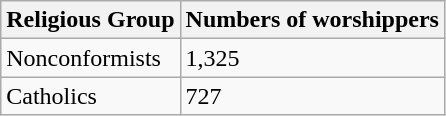<table class="wikitable floatright">
<tr>
<th>Religious Group</th>
<th>Numbers of worshippers</th>
</tr>
<tr>
<td>Nonconformists</td>
<td>1,325</td>
</tr>
<tr>
<td>Catholics</td>
<td>727</td>
</tr>
</table>
